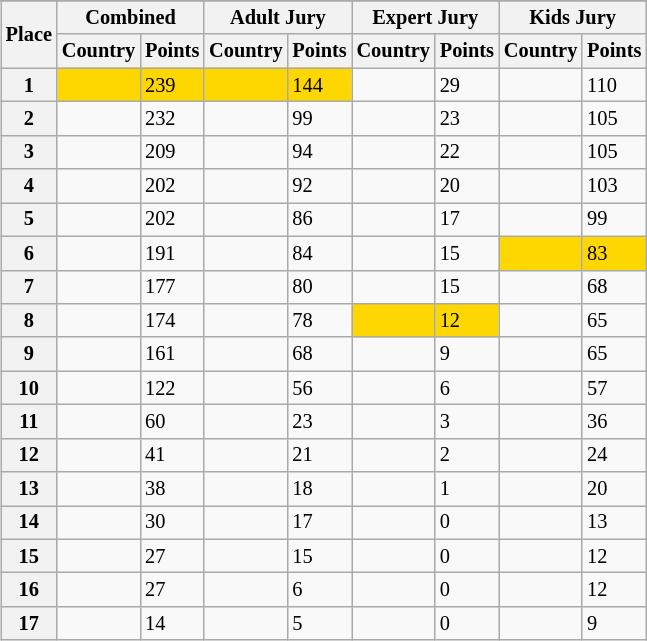<table class="wikitable collapsible plainrowheaders" style="float:right; margin:10px; font-size:85%;">
<tr>
</tr>
<tr>
<th scope="col" rowspan="2">Place</th>
<th scope="col" colspan="2">Combined</th>
<th scope="col" colspan="2">Adult Jury</th>
<th scope="col" colspan="2">Expert Jury</th>
<th scope="col" colspan="2">Kids Jury</th>
</tr>
<tr>
<th scope="col">Country</th>
<th scope="col">Points</th>
<th scope="col">Country</th>
<th scope="col">Points</th>
<th scope="col">Country</th>
<th scope="col">Points</th>
<th scope="col">Country</th>
<th scope="col">Points</th>
</tr>
<tr>
<th scope="row" style="text-align:center">1</th>
<td bgcolor="gold"></td>
<td bgcolor="gold">239</td>
<td bgcolor="gold"></td>
<td bgcolor="gold">144</td>
<td></td>
<td>29</td>
<td></td>
<td>110</td>
</tr>
<tr>
<th scope="row" style="text-align:center">2</th>
<td></td>
<td>232</td>
<td></td>
<td>99</td>
<td></td>
<td>23</td>
<td></td>
<td>105</td>
</tr>
<tr>
<th scope="row" style="text-align:center">3</th>
<td></td>
<td>209</td>
<td></td>
<td>94</td>
<td></td>
<td>22</td>
<td></td>
<td>105</td>
</tr>
<tr>
<th scope="row" style="text-align:center">4</th>
<td></td>
<td>202</td>
<td></td>
<td>92</td>
<td></td>
<td>20</td>
<td></td>
<td>103</td>
</tr>
<tr>
<th scope="row" style="text-align:center">5</th>
<td></td>
<td>202</td>
<td></td>
<td>86</td>
<td></td>
<td>17</td>
<td></td>
<td>99</td>
</tr>
<tr>
<th scope="row" style="text-align:center">6</th>
<td></td>
<td>191</td>
<td></td>
<td>84</td>
<td></td>
<td>15</td>
<td bgcolor="gold"></td>
<td bgcolor="gold">83</td>
</tr>
<tr>
<th scope="row" style="text-align:center">7</th>
<td></td>
<td>177</td>
<td></td>
<td>80</td>
<td></td>
<td>15</td>
<td></td>
<td>68</td>
</tr>
<tr>
<th scope="row" style="text-align:center">8</th>
<td></td>
<td>174</td>
<td></td>
<td>78</td>
<td bgcolor="gold"></td>
<td bgcolor="gold">12</td>
<td></td>
<td>65</td>
</tr>
<tr>
<th scope="row" style="text-align:center">9</th>
<td></td>
<td>161</td>
<td></td>
<td>68</td>
<td></td>
<td>9</td>
<td></td>
<td>65</td>
</tr>
<tr>
<th scope="row" style="text-align:center">10</th>
<td></td>
<td>122</td>
<td></td>
<td>56</td>
<td></td>
<td>6</td>
<td></td>
<td>57</td>
</tr>
<tr>
<th scope="row" style="text-align:center">11</th>
<td></td>
<td>60</td>
<td></td>
<td>23</td>
<td></td>
<td>3</td>
<td></td>
<td>36</td>
</tr>
<tr>
<th scope="row" style="text-align:center">12</th>
<td></td>
<td>41</td>
<td></td>
<td>21</td>
<td></td>
<td>2</td>
<td></td>
<td>24</td>
</tr>
<tr>
<th scope="row" style="text-align:center">13</th>
<td></td>
<td>38</td>
<td></td>
<td>18</td>
<td></td>
<td>1</td>
<td></td>
<td>20</td>
</tr>
<tr>
<th scope="row" style="text-align:center">14</th>
<td></td>
<td>30</td>
<td></td>
<td>17</td>
<td></td>
<td>0</td>
<td></td>
<td>13</td>
</tr>
<tr>
<th scope="row" style="text-align:center">15</th>
<td></td>
<td>27</td>
<td></td>
<td>15</td>
<td></td>
<td>0</td>
<td></td>
<td>12</td>
</tr>
<tr>
<th scope="row" style="text-align:center">16</th>
<td></td>
<td>27</td>
<td></td>
<td>6</td>
<td></td>
<td>0</td>
<td></td>
<td>12</td>
</tr>
<tr>
<th scope="row" style="text-align:center">17</th>
<td></td>
<td>14</td>
<td></td>
<td>5</td>
<td></td>
<td>0</td>
<td></td>
<td>9</td>
</tr>
</table>
